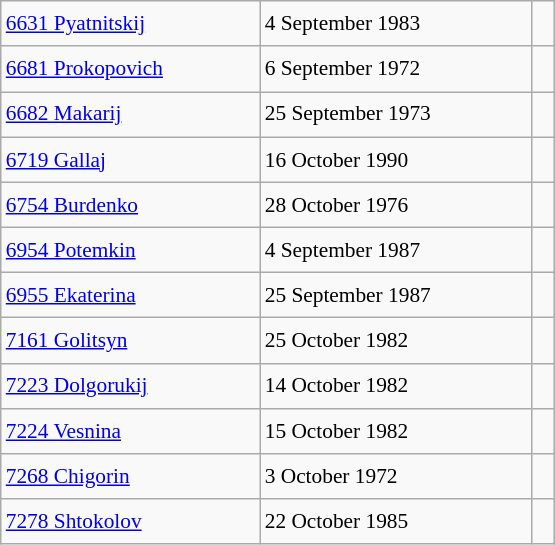<table class="wikitable" style="font-size: 89%; float: left; width: 26em; margin-right: 1em; line-height: 1.65em; !important; height: 324px;">
<tr>
<td><a href='#'>6631 Pyatnitskij</a></td>
<td>4 September 1983</td>
<td></td>
</tr>
<tr>
<td><a href='#'>6681 Prokopovich</a></td>
<td>6 September 1972</td>
<td></td>
</tr>
<tr>
<td><a href='#'>6682 Makarij</a></td>
<td>25 September 1973</td>
<td></td>
</tr>
<tr>
<td><a href='#'>6719 Gallaj</a></td>
<td>16 October 1990</td>
<td> </td>
</tr>
<tr>
<td><a href='#'>6754 Burdenko</a></td>
<td>28 October 1976</td>
<td></td>
</tr>
<tr>
<td><a href='#'>6954 Potemkin</a></td>
<td>4 September 1987</td>
<td></td>
</tr>
<tr>
<td><a href='#'>6955 Ekaterina</a></td>
<td>25 September 1987</td>
<td></td>
</tr>
<tr>
<td><a href='#'>7161 Golitsyn</a></td>
<td>25 October 1982</td>
<td></td>
</tr>
<tr>
<td><a href='#'>7223 Dolgorukij</a></td>
<td>14 October 1982</td>
<td> </td>
</tr>
<tr>
<td><a href='#'>7224 Vesnina</a></td>
<td>15 October 1982</td>
<td></td>
</tr>
<tr>
<td><a href='#'>7268 Chigorin</a></td>
<td>3 October 1972</td>
<td></td>
</tr>
<tr>
<td><a href='#'>7278 Shtokolov</a></td>
<td>22 October 1985</td>
<td></td>
</tr>
</table>
